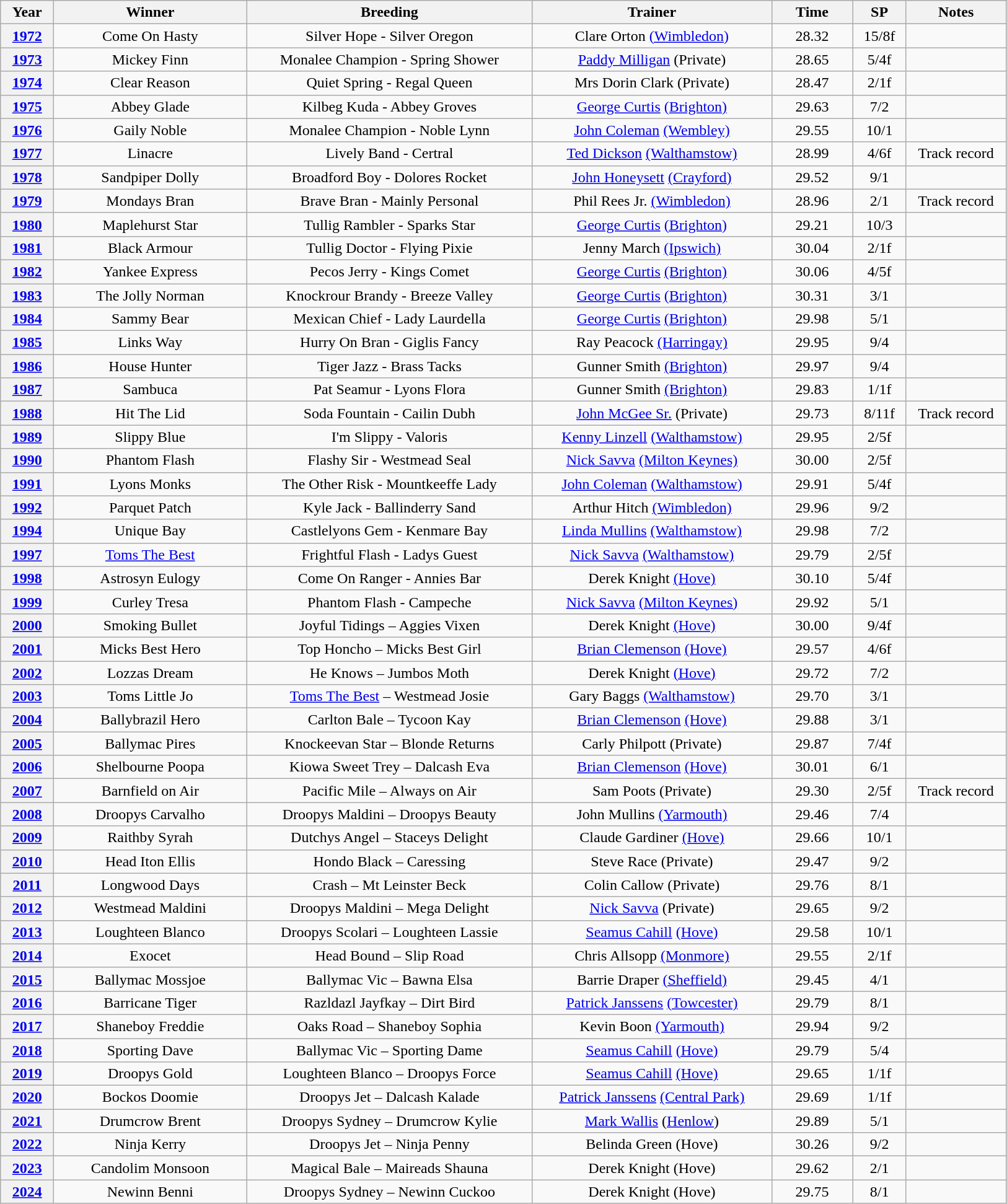<table class="wikitable" style="text-align:center">
<tr>
<th width=50>Year</th>
<th width=200>Winner</th>
<th width=300>Breeding</th>
<th width=250>Trainer</th>
<th width=80>Time</th>
<th width=50>SP</th>
<th width=100>Notes</th>
</tr>
<tr>
<th><a href='#'>1972</a></th>
<td>Come On Hasty</td>
<td>Silver Hope - Silver Oregon</td>
<td>Clare Orton <a href='#'>(Wimbledon)</a></td>
<td>28.32</td>
<td>15/8f</td>
<td></td>
</tr>
<tr>
<th><a href='#'>1973</a></th>
<td>Mickey Finn</td>
<td>Monalee Champion - Spring Shower</td>
<td><a href='#'>Paddy Milligan</a> (Private)</td>
<td>28.65</td>
<td>5/4f</td>
<td></td>
</tr>
<tr>
<th><a href='#'>1974</a></th>
<td>Clear Reason</td>
<td>Quiet Spring - Regal Queen</td>
<td>Mrs Dorin Clark (Private)</td>
<td>28.47</td>
<td>2/1f</td>
<td></td>
</tr>
<tr>
<th><a href='#'>1975</a></th>
<td>Abbey Glade</td>
<td>Kilbeg Kuda - Abbey Groves</td>
<td><a href='#'>George Curtis</a> <a href='#'>(Brighton)</a></td>
<td>29.63</td>
<td>7/2</td>
<td></td>
</tr>
<tr>
<th><a href='#'>1976</a></th>
<td>Gaily Noble</td>
<td>Monalee Champion - Noble Lynn</td>
<td><a href='#'>John Coleman</a> <a href='#'>(Wembley)</a></td>
<td>29.55</td>
<td>10/1</td>
<td></td>
</tr>
<tr>
<th><a href='#'>1977</a></th>
<td>Linacre</td>
<td>Lively Band - Certral</td>
<td><a href='#'>Ted Dickson</a> <a href='#'>(Walthamstow)</a></td>
<td>28.99</td>
<td>4/6f</td>
<td>Track record</td>
</tr>
<tr>
<th><a href='#'>1978</a></th>
<td>Sandpiper Dolly</td>
<td>Broadford Boy - Dolores Rocket</td>
<td><a href='#'>John Honeysett</a> <a href='#'>(Crayford)</a></td>
<td>29.52</td>
<td>9/1</td>
<td></td>
</tr>
<tr>
<th><a href='#'>1979</a></th>
<td>Mondays Bran</td>
<td>Brave Bran - Mainly Personal</td>
<td>Phil Rees Jr. <a href='#'>(Wimbledon)</a></td>
<td>28.96</td>
<td>2/1</td>
<td>Track record</td>
</tr>
<tr>
<th><a href='#'>1980</a></th>
<td>Maplehurst Star</td>
<td>Tullig Rambler - Sparks Star</td>
<td><a href='#'>George Curtis</a> <a href='#'>(Brighton)</a></td>
<td>29.21</td>
<td>10/3</td>
<td></td>
</tr>
<tr>
<th><a href='#'>1981</a></th>
<td>Black Armour</td>
<td>Tullig Doctor - Flying Pixie</td>
<td>Jenny March <a href='#'>(Ipswich)</a></td>
<td>30.04</td>
<td>2/1f</td>
<td></td>
</tr>
<tr>
<th><a href='#'>1982</a></th>
<td>Yankee Express</td>
<td>Pecos Jerry - Kings Comet</td>
<td><a href='#'>George Curtis</a> <a href='#'>(Brighton)</a></td>
<td>30.06</td>
<td>4/5f</td>
<td></td>
</tr>
<tr>
<th><a href='#'>1983</a></th>
<td>The Jolly Norman</td>
<td>Knockrour Brandy - Breeze Valley</td>
<td><a href='#'>George Curtis</a> <a href='#'>(Brighton)</a></td>
<td>30.31</td>
<td>3/1</td>
<td></td>
</tr>
<tr>
<th><a href='#'>1984</a></th>
<td>Sammy Bear</td>
<td>Mexican Chief - Lady Laurdella</td>
<td><a href='#'>George Curtis</a> <a href='#'>(Brighton)</a></td>
<td>29.98</td>
<td>5/1</td>
<td></td>
</tr>
<tr>
<th><a href='#'>1985</a></th>
<td>Links Way</td>
<td>Hurry On Bran - Giglis Fancy</td>
<td>Ray Peacock <a href='#'>(Harringay)</a></td>
<td>29.95</td>
<td>9/4</td>
<td></td>
</tr>
<tr>
<th><a href='#'>1986</a></th>
<td>House Hunter</td>
<td>Tiger Jazz - Brass Tacks</td>
<td>Gunner Smith <a href='#'>(Brighton)</a></td>
<td>29.97</td>
<td>9/4</td>
<td></td>
</tr>
<tr>
<th><a href='#'>1987</a></th>
<td>Sambuca</td>
<td>Pat Seamur - Lyons Flora</td>
<td>Gunner Smith <a href='#'>(Brighton)</a></td>
<td>29.83</td>
<td>1/1f</td>
<td></td>
</tr>
<tr>
<th><a href='#'>1988</a></th>
<td>Hit The Lid</td>
<td>Soda Fountain - Cailin Dubh</td>
<td><a href='#'>John McGee Sr.</a> (Private)</td>
<td>29.73</td>
<td>8/11f</td>
<td>Track record</td>
</tr>
<tr>
<th><a href='#'>1989</a></th>
<td>Slippy Blue</td>
<td>I'm Slippy - Valoris</td>
<td><a href='#'>Kenny Linzell</a> <a href='#'>(Walthamstow)</a></td>
<td>29.95</td>
<td>2/5f</td>
<td></td>
</tr>
<tr>
<th><a href='#'>1990</a></th>
<td>Phantom Flash</td>
<td>Flashy Sir - Westmead Seal</td>
<td><a href='#'>Nick Savva</a> <a href='#'>(Milton Keynes)</a></td>
<td>30.00</td>
<td>2/5f</td>
<td></td>
</tr>
<tr>
<th><a href='#'>1991</a></th>
<td>Lyons Monks</td>
<td>The Other Risk - Mountkeeffe Lady</td>
<td><a href='#'>John Coleman</a> <a href='#'>(Walthamstow)</a></td>
<td>29.91</td>
<td>5/4f</td>
<td></td>
</tr>
<tr>
<th><a href='#'>1992</a></th>
<td>Parquet Patch</td>
<td>Kyle Jack - Ballinderry Sand</td>
<td>Arthur Hitch <a href='#'>(Wimbledon)</a></td>
<td>29.96</td>
<td>9/2</td>
<td></td>
</tr>
<tr>
<th><a href='#'>1994</a></th>
<td>Unique Bay </td>
<td>Castlelyons Gem - Kenmare Bay</td>
<td><a href='#'>Linda Mullins</a> <a href='#'>(Walthamstow)</a></td>
<td>29.98</td>
<td>7/2</td>
<td></td>
</tr>
<tr>
<th><a href='#'>1997</a></th>
<td><a href='#'>Toms The Best</a></td>
<td>Frightful Flash - Ladys Guest</td>
<td><a href='#'>Nick Savva</a> <a href='#'>(Walthamstow)</a></td>
<td>29.79</td>
<td>2/5f</td>
<td></td>
</tr>
<tr>
<th><a href='#'>1998</a></th>
<td>Astrosyn Eulogy</td>
<td>Come On Ranger - Annies Bar</td>
<td>Derek Knight <a href='#'>(Hove)</a></td>
<td>30.10</td>
<td>5/4f</td>
<td></td>
</tr>
<tr>
<th><a href='#'>1999</a></th>
<td>Curley Tresa</td>
<td>Phantom Flash - Campeche</td>
<td><a href='#'>Nick Savva</a> <a href='#'>(Milton Keynes)</a></td>
<td>29.92</td>
<td>5/1</td>
<td></td>
</tr>
<tr>
<th><a href='#'>2000</a></th>
<td>Smoking Bullet</td>
<td>Joyful Tidings – Aggies Vixen</td>
<td>Derek Knight <a href='#'>(Hove)</a></td>
<td>30.00</td>
<td>9/4f</td>
<td></td>
</tr>
<tr>
<th><a href='#'>2001</a></th>
<td>Micks Best Hero</td>
<td>Top Honcho – Micks Best Girl</td>
<td><a href='#'>Brian Clemenson</a> <a href='#'>(Hove)</a></td>
<td>29.57</td>
<td>4/6f</td>
<td></td>
</tr>
<tr>
<th><a href='#'>2002</a></th>
<td>Lozzas Dream </td>
<td>He Knows – Jumbos Moth</td>
<td>Derek Knight <a href='#'>(Hove)</a></td>
<td>29.72</td>
<td>7/2</td>
<td></td>
</tr>
<tr>
<th><a href='#'>2003</a></th>
<td>Toms Little Jo</td>
<td><a href='#'>Toms The Best</a> – Westmead Josie</td>
<td>Gary Baggs <a href='#'>(Walthamstow)</a></td>
<td>29.70</td>
<td>3/1</td>
<td></td>
</tr>
<tr>
<th><a href='#'>2004</a></th>
<td>Ballybrazil Hero</td>
<td>Carlton Bale – Tycoon Kay</td>
<td><a href='#'>Brian Clemenson</a> <a href='#'>(Hove)</a></td>
<td>29.88</td>
<td>3/1</td>
<td></td>
</tr>
<tr>
<th><a href='#'>2005</a></th>
<td>Ballymac Pires</td>
<td>Knockeevan Star – Blonde Returns</td>
<td>Carly Philpott (Private)</td>
<td>29.87</td>
<td>7/4f</td>
<td></td>
</tr>
<tr>
<th><a href='#'>2006</a></th>
<td>Shelbourne Poopa</td>
<td>Kiowa Sweet Trey – Dalcash Eva</td>
<td><a href='#'>Brian Clemenson</a> <a href='#'>(Hove)</a></td>
<td>30.01</td>
<td>6/1</td>
<td></td>
</tr>
<tr>
<th><a href='#'>2007</a></th>
<td>Barnfield on Air</td>
<td>Pacific Mile – Always on Air</td>
<td>Sam Poots (Private)</td>
<td>29.30</td>
<td>2/5f</td>
<td>Track record</td>
</tr>
<tr>
<th><a href='#'>2008</a></th>
<td>Droopys Carvalho</td>
<td>Droopys Maldini – Droopys Beauty</td>
<td>John Mullins <a href='#'>(Yarmouth)</a></td>
<td>29.46</td>
<td>7/4</td>
<td></td>
</tr>
<tr>
<th><a href='#'>2009</a></th>
<td>Raithby Syrah</td>
<td>Dutchys Angel – Staceys Delight</td>
<td>Claude Gardiner <a href='#'>(Hove)</a></td>
<td>29.66</td>
<td>10/1</td>
<td></td>
</tr>
<tr>
<th><a href='#'>2010</a></th>
<td>Head Iton Ellis</td>
<td>Hondo Black – Caressing</td>
<td>Steve Race (Private)</td>
<td>29.47</td>
<td>9/2</td>
<td></td>
</tr>
<tr>
<th><a href='#'>2011</a></th>
<td>Longwood Days</td>
<td>Crash – Mt Leinster Beck</td>
<td>Colin Callow (Private)</td>
<td>29.76</td>
<td>8/1</td>
<td></td>
</tr>
<tr>
<th><a href='#'>2012</a></th>
<td>Westmead Maldini</td>
<td>Droopys Maldini – Mega Delight</td>
<td><a href='#'>Nick Savva</a> (Private)</td>
<td>29.65</td>
<td>9/2</td>
<td></td>
</tr>
<tr>
<th><a href='#'>2013</a></th>
<td>Loughteen Blanco </td>
<td>Droopys Scolari – Loughteen Lassie</td>
<td><a href='#'>Seamus Cahill</a> <a href='#'>(Hove)</a></td>
<td>29.58</td>
<td>10/1</td>
<td></td>
</tr>
<tr>
<th><a href='#'>2014</a></th>
<td>Exocet</td>
<td>Head Bound – Slip Road</td>
<td>Chris Allsopp <a href='#'>(Monmore)</a></td>
<td>29.55</td>
<td>2/1f</td>
<td></td>
</tr>
<tr>
<th><a href='#'>2015</a></th>
<td>Ballymac Mossjoe</td>
<td>Ballymac Vic – Bawna Elsa</td>
<td>Barrie Draper <a href='#'>(Sheffield)</a></td>
<td>29.45</td>
<td>4/1</td>
<td></td>
</tr>
<tr>
<th><a href='#'>2016</a></th>
<td>Barricane Tiger</td>
<td>Razldazl Jayfkay – Dirt Bird</td>
<td><a href='#'>Patrick Janssens</a> <a href='#'>(Towcester)</a></td>
<td>29.79</td>
<td>8/1</td>
<td></td>
</tr>
<tr>
<th><a href='#'>2017</a></th>
<td>Shaneboy Freddie</td>
<td>Oaks Road – Shaneboy Sophia</td>
<td>Kevin Boon <a href='#'>(Yarmouth)</a></td>
<td>29.94</td>
<td>9/2</td>
<td></td>
</tr>
<tr>
<th><a href='#'>2018</a></th>
<td>Sporting Dave</td>
<td>Ballymac Vic – Sporting Dame</td>
<td><a href='#'>Seamus Cahill</a> <a href='#'>(Hove)</a></td>
<td>29.79</td>
<td>5/4</td>
<td></td>
</tr>
<tr>
<th><a href='#'>2019</a></th>
<td>Droopys Gold</td>
<td>Loughteen Blanco – Droopys Force</td>
<td><a href='#'>Seamus Cahill</a> <a href='#'>(Hove)</a></td>
<td>29.65</td>
<td>1/1f</td>
<td></td>
</tr>
<tr>
<th><a href='#'>2020</a></th>
<td>Bockos Doomie</td>
<td>Droopys Jet – Dalcash Kalade</td>
<td><a href='#'>Patrick Janssens</a> <a href='#'>(Central Park)</a></td>
<td>29.69</td>
<td>1/1f</td>
<td></td>
</tr>
<tr>
<th><a href='#'>2021</a></th>
<td>Drumcrow Brent</td>
<td>Droopys Sydney – Drumcrow Kylie</td>
<td><a href='#'>Mark Wallis</a> (<a href='#'>Henlow</a>)</td>
<td>29.89</td>
<td>5/1</td>
<td></td>
</tr>
<tr>
<th><a href='#'>2022</a></th>
<td>Ninja Kerry</td>
<td>Droopys Jet – Ninja Penny</td>
<td>Belinda Green (Hove)</td>
<td>30.26</td>
<td>9/2</td>
<td></td>
</tr>
<tr>
<th><a href='#'>2023</a></th>
<td>Candolim Monsoon</td>
<td>Magical Bale – Maireads Shauna</td>
<td>Derek Knight (Hove)</td>
<td>29.62</td>
<td>2/1</td>
<td></td>
</tr>
<tr>
<th><a href='#'>2024</a></th>
<td>Newinn Benni</td>
<td>Droopys Sydney – Newinn Cuckoo</td>
<td>Derek Knight (Hove)</td>
<td>29.75</td>
<td>8/1</td>
<td></td>
</tr>
</table>
